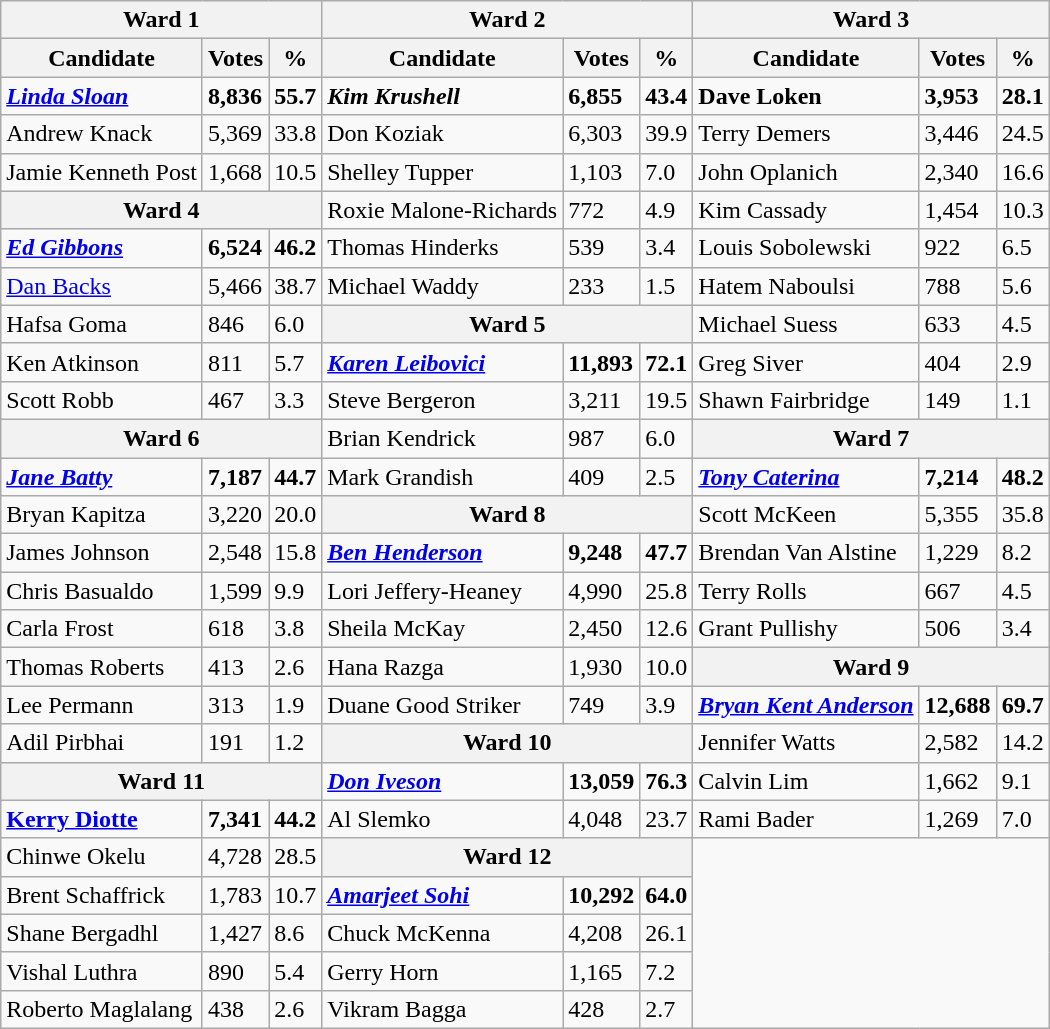<table class="wikitable">
<tr>
<th colspan=3>Ward 1</th>
<th colspan=3>Ward 2</th>
<th colspan=3>Ward 3</th>
</tr>
<tr>
<th>Candidate</th>
<th>Votes</th>
<th>%</th>
<th>Candidate</th>
<th>Votes</th>
<th>%</th>
<th>Candidate</th>
<th>Votes</th>
<th>%</th>
</tr>
<tr>
<td><strong><em><a href='#'>Linda Sloan</a></em></strong></td>
<td><strong>8,836</strong></td>
<td><strong>55.7</strong></td>
<td><strong><em>Kim Krushell</em></strong></td>
<td><strong>6,855</strong></td>
<td><strong>43.4</strong></td>
<td><strong>Dave Loken</strong></td>
<td><strong>3,953</strong></td>
<td><strong>28.1</strong></td>
</tr>
<tr>
<td>Andrew Knack</td>
<td>5,369</td>
<td>33.8</td>
<td>Don Koziak</td>
<td>6,303</td>
<td>39.9</td>
<td>Terry Demers</td>
<td>3,446</td>
<td>24.5</td>
</tr>
<tr>
<td>Jamie Kenneth Post</td>
<td>1,668</td>
<td>10.5</td>
<td>Shelley Tupper</td>
<td>1,103</td>
<td>7.0</td>
<td>John Oplanich</td>
<td>2,340</td>
<td>16.6</td>
</tr>
<tr>
<th colspan=3>Ward 4</th>
<td>Roxie Malone-Richards</td>
<td>772</td>
<td>4.9</td>
<td>Kim Cassady</td>
<td>1,454</td>
<td>10.3</td>
</tr>
<tr>
<td><strong><em><a href='#'>Ed Gibbons</a></em></strong></td>
<td><strong>6,524</strong></td>
<td><strong>46.2</strong></td>
<td>Thomas Hinderks</td>
<td>539</td>
<td>3.4</td>
<td>Louis Sobolewski</td>
<td>922</td>
<td>6.5</td>
</tr>
<tr>
<td><a href='#'>Dan Backs</a></td>
<td>5,466</td>
<td>38.7</td>
<td>Michael Waddy</td>
<td>233</td>
<td>1.5</td>
<td>Hatem Naboulsi</td>
<td>788</td>
<td>5.6</td>
</tr>
<tr>
<td>Hafsa Goma</td>
<td>846</td>
<td>6.0</td>
<th colspan=3>Ward 5</th>
<td>Michael Suess</td>
<td>633</td>
<td>4.5</td>
</tr>
<tr>
<td>Ken Atkinson</td>
<td>811</td>
<td>5.7</td>
<td><strong><em><a href='#'>Karen Leibovici</a></em></strong></td>
<td><strong>11,893</strong></td>
<td><strong>72.1</strong></td>
<td>Greg Siver</td>
<td>404</td>
<td>2.9</td>
</tr>
<tr>
<td>Scott Robb</td>
<td>467</td>
<td>3.3</td>
<td>Steve Bergeron</td>
<td>3,211</td>
<td>19.5</td>
<td>Shawn Fairbridge</td>
<td>149</td>
<td>1.1</td>
</tr>
<tr>
<th colspan=3>Ward 6</th>
<td>Brian Kendrick</td>
<td>987</td>
<td>6.0</td>
<th colspan=3>Ward 7</th>
</tr>
<tr>
<td><strong><em><a href='#'>Jane Batty</a></em></strong></td>
<td><strong>7,187</strong></td>
<td><strong>44.7</strong></td>
<td>Mark Grandish</td>
<td>409</td>
<td>2.5</td>
<td><strong><em><a href='#'>Tony Caterina</a></em></strong></td>
<td><strong>7,214</strong></td>
<td><strong>48.2</strong></td>
</tr>
<tr>
<td>Bryan Kapitza</td>
<td>3,220</td>
<td>20.0</td>
<th colspan=3>Ward 8</th>
<td>Scott McKeen</td>
<td>5,355</td>
<td>35.8</td>
</tr>
<tr>
<td>James Johnson</td>
<td>2,548</td>
<td>15.8</td>
<td><strong><em><a href='#'>Ben Henderson</a></em></strong></td>
<td><strong>9,248</strong></td>
<td><strong>47.7</strong></td>
<td>Brendan Van Alstine</td>
<td>1,229</td>
<td>8.2</td>
</tr>
<tr>
<td>Chris Basualdo</td>
<td>1,599</td>
<td>9.9</td>
<td>Lori Jeffery-Heaney</td>
<td>4,990</td>
<td>25.8</td>
<td>Terry Rolls</td>
<td>667</td>
<td>4.5</td>
</tr>
<tr>
<td>Carla Frost</td>
<td>618</td>
<td>3.8</td>
<td>Sheila McKay</td>
<td>2,450</td>
<td>12.6</td>
<td>Grant Pullishy</td>
<td>506</td>
<td>3.4</td>
</tr>
<tr>
<td>Thomas Roberts</td>
<td>413</td>
<td>2.6</td>
<td>Hana Razga</td>
<td>1,930</td>
<td>10.0</td>
<th colspan=3>Ward 9</th>
</tr>
<tr>
<td>Lee Permann</td>
<td>313</td>
<td>1.9</td>
<td>Duane Good Striker</td>
<td>749</td>
<td>3.9</td>
<td><strong><em><a href='#'>Bryan Kent Anderson</a></em></strong></td>
<td><strong>12,688</strong></td>
<td><strong>69.7</strong></td>
</tr>
<tr>
<td>Adil Pirbhai</td>
<td>191</td>
<td>1.2</td>
<th colspan=3>Ward 10</th>
<td>Jennifer Watts</td>
<td>2,582</td>
<td>14.2</td>
</tr>
<tr>
<th colspan=3>Ward 11</th>
<td><strong><em><a href='#'>Don Iveson</a></em></strong></td>
<td><strong>13,059</strong></td>
<td><strong>76.3</strong></td>
<td>Calvin Lim</td>
<td>1,662</td>
<td>9.1</td>
</tr>
<tr>
<td><strong><a href='#'>Kerry Diotte</a></strong></td>
<td><strong>7,341</strong></td>
<td><strong>44.2</strong></td>
<td>Al Slemko</td>
<td>4,048</td>
<td>23.7</td>
<td>Rami Bader</td>
<td>1,269</td>
<td>7.0</td>
</tr>
<tr>
<td>Chinwe Okelu</td>
<td>4,728</td>
<td>28.5</td>
<th colspan=3>Ward 12</th>
</tr>
<tr>
<td>Brent Schaffrick</td>
<td>1,783</td>
<td>10.7</td>
<td><strong><em><a href='#'>Amarjeet Sohi</a></em></strong></td>
<td><strong>10,292</strong></td>
<td><strong>64.0</strong></td>
</tr>
<tr>
<td>Shane Bergadhl</td>
<td>1,427</td>
<td>8.6</td>
<td>Chuck McKenna</td>
<td>4,208</td>
<td>26.1</td>
</tr>
<tr>
<td>Vishal Luthra</td>
<td>890</td>
<td>5.4</td>
<td>Gerry Horn</td>
<td>1,165</td>
<td>7.2</td>
</tr>
<tr>
<td>Roberto Maglalang</td>
<td>438</td>
<td>2.6</td>
<td>Vikram Bagga</td>
<td>428</td>
<td>2.7</td>
</tr>
</table>
